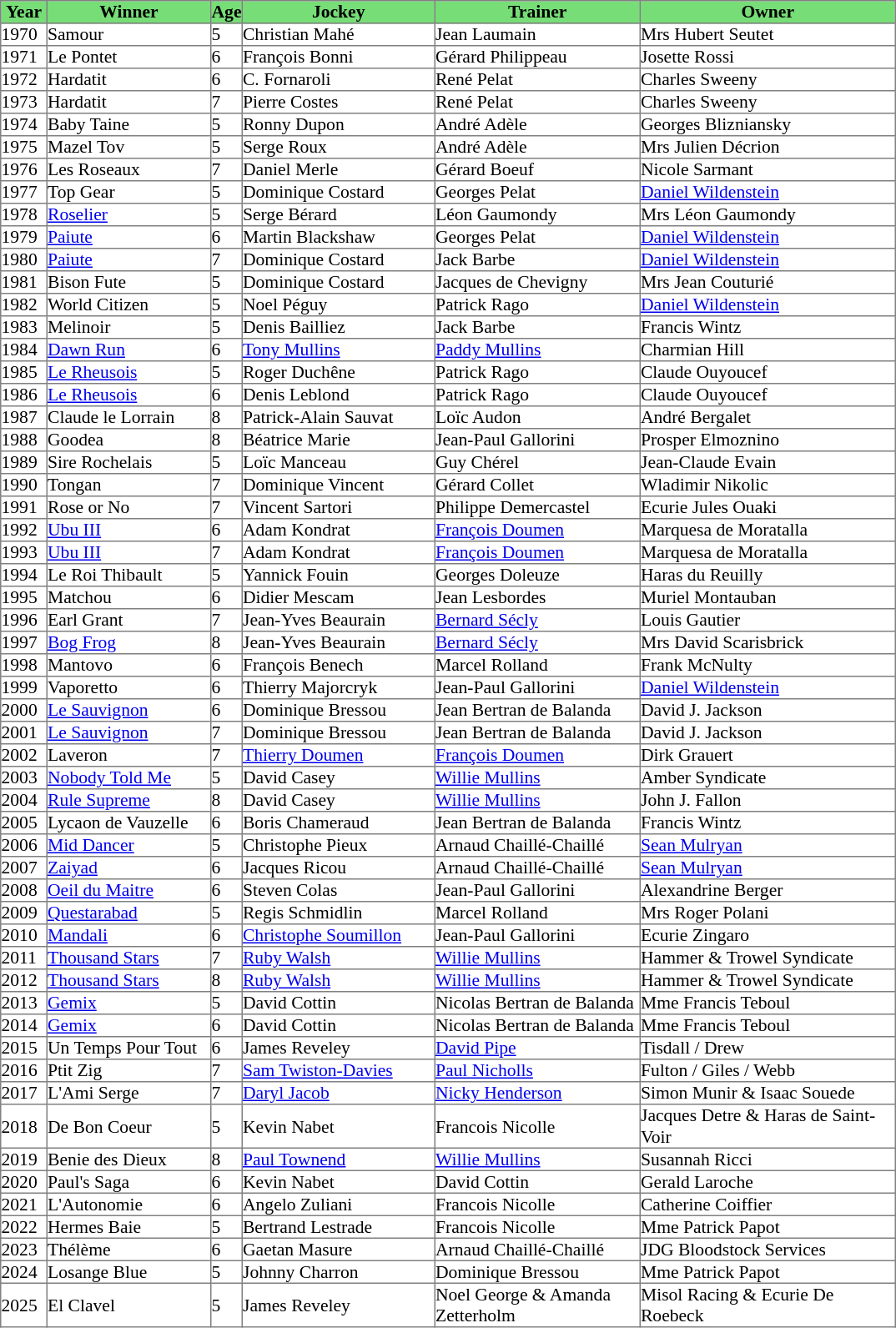<table class = "sortable" | border="1" cellpadding="0" style="border-collapse: collapse; font-size:90%">
<tr bgcolor="#77dd77" align="center">
<th width="36px"><strong>Year</strong><br></th>
<th width="130px"><strong>Winner</strong><br></th>
<th><strong>Age</strong><br></th>
<th width="153px"><strong>Jockey</strong><br></th>
<th width="163px"><strong>Trainer</strong><br></th>
<th width="203px"><strong>Owner</strong><br></th>
</tr>
<tr>
<td>1970</td>
<td>Samour</td>
<td>5</td>
<td>Christian Mahé</td>
<td>Jean Laumain</td>
<td>Mrs Hubert Seutet</td>
</tr>
<tr>
<td>1971</td>
<td>Le Pontet</td>
<td>6</td>
<td>François Bonni</td>
<td>Gérard Philippeau</td>
<td>Josette Rossi</td>
</tr>
<tr>
<td>1972</td>
<td>Hardatit</td>
<td>6</td>
<td>C. Fornaroli</td>
<td>René Pelat</td>
<td>Charles Sweeny</td>
</tr>
<tr>
<td>1973</td>
<td>Hardatit</td>
<td>7</td>
<td>Pierre Costes</td>
<td>René Pelat</td>
<td>Charles Sweeny</td>
</tr>
<tr>
<td>1974</td>
<td>Baby Taine</td>
<td>5</td>
<td>Ronny Dupon</td>
<td>André Adèle</td>
<td>Georges Blizniansky</td>
</tr>
<tr>
<td>1975</td>
<td>Mazel Tov</td>
<td>5</td>
<td>Serge Roux</td>
<td>André Adèle</td>
<td>Mrs Julien Décrion</td>
</tr>
<tr>
<td>1976</td>
<td>Les Roseaux</td>
<td>7</td>
<td>Daniel Merle</td>
<td>Gérard Boeuf</td>
<td>Nicole Sarmant</td>
</tr>
<tr>
<td>1977</td>
<td>Top Gear</td>
<td>5</td>
<td>Dominique Costard</td>
<td>Georges Pelat</td>
<td><a href='#'>Daniel Wildenstein</a></td>
</tr>
<tr>
<td>1978</td>
<td><a href='#'>Roselier</a></td>
<td>5</td>
<td>Serge Bérard</td>
<td>Léon Gaumondy</td>
<td>Mrs Léon Gaumondy</td>
</tr>
<tr>
<td>1979</td>
<td><a href='#'>Paiute</a></td>
<td>6</td>
<td>Martin Blackshaw</td>
<td>Georges Pelat</td>
<td><a href='#'>Daniel Wildenstein</a></td>
</tr>
<tr>
<td>1980</td>
<td><a href='#'>Paiute</a></td>
<td>7</td>
<td>Dominique Costard</td>
<td>Jack Barbe</td>
<td><a href='#'>Daniel Wildenstein</a></td>
</tr>
<tr>
<td>1981</td>
<td>Bison Fute</td>
<td>5</td>
<td>Dominique Costard</td>
<td>Jacques de Chevigny</td>
<td>Mrs Jean Couturié</td>
</tr>
<tr>
<td>1982</td>
<td>World Citizen</td>
<td>5</td>
<td>Noel Péguy</td>
<td>Patrick Rago</td>
<td><a href='#'>Daniel Wildenstein</a></td>
</tr>
<tr>
<td>1983</td>
<td>Melinoir</td>
<td>5</td>
<td>Denis Bailliez</td>
<td>Jack Barbe</td>
<td>Francis Wintz</td>
</tr>
<tr>
<td>1984</td>
<td><a href='#'>Dawn Run</a></td>
<td>6</td>
<td><a href='#'>Tony Mullins</a></td>
<td><a href='#'>Paddy Mullins</a></td>
<td>Charmian Hill</td>
</tr>
<tr>
<td>1985</td>
<td><a href='#'>Le Rheusois</a></td>
<td>5</td>
<td>Roger Duchêne</td>
<td>Patrick Rago</td>
<td>Claude Ouyoucef</td>
</tr>
<tr>
<td>1986</td>
<td><a href='#'>Le Rheusois</a></td>
<td>6</td>
<td>Denis Leblond</td>
<td>Patrick Rago</td>
<td>Claude Ouyoucef</td>
</tr>
<tr>
<td>1987</td>
<td>Claude le Lorrain</td>
<td>8</td>
<td>Patrick-Alain Sauvat</td>
<td>Loïc Audon</td>
<td>André Bergalet</td>
</tr>
<tr>
<td>1988</td>
<td>Goodea</td>
<td>8</td>
<td>Béatrice Marie</td>
<td>Jean-Paul Gallorini</td>
<td>Prosper Elmoznino</td>
</tr>
<tr>
<td>1989</td>
<td>Sire Rochelais</td>
<td>5</td>
<td>Loïc Manceau</td>
<td>Guy Chérel</td>
<td>Jean-Claude Evain</td>
</tr>
<tr>
<td>1990</td>
<td>Tongan</td>
<td>7</td>
<td>Dominique Vincent</td>
<td>Gérard Collet</td>
<td>Wladimir Nikolic</td>
</tr>
<tr>
<td>1991</td>
<td>Rose or No</td>
<td>7</td>
<td>Vincent Sartori</td>
<td>Philippe Demercastel</td>
<td>Ecurie Jules Ouaki</td>
</tr>
<tr>
<td>1992</td>
<td><a href='#'>Ubu III</a></td>
<td>6</td>
<td>Adam Kondrat</td>
<td><a href='#'>François Doumen</a></td>
<td>Marquesa de Moratalla</td>
</tr>
<tr>
<td>1993</td>
<td><a href='#'>Ubu III</a></td>
<td>7</td>
<td>Adam Kondrat</td>
<td><a href='#'>François Doumen</a></td>
<td>Marquesa de Moratalla</td>
</tr>
<tr>
<td>1994</td>
<td>Le Roi Thibault</td>
<td>5</td>
<td>Yannick Fouin</td>
<td>Georges Doleuze</td>
<td>Haras du Reuilly</td>
</tr>
<tr>
<td>1995</td>
<td>Matchou</td>
<td>6</td>
<td>Didier Mescam</td>
<td>Jean Lesbordes</td>
<td>Muriel Montauban</td>
</tr>
<tr>
<td>1996</td>
<td>Earl Grant</td>
<td>7</td>
<td>Jean-Yves Beaurain</td>
<td><a href='#'>Bernard Sécly</a></td>
<td>Louis Gautier</td>
</tr>
<tr>
<td>1997</td>
<td><a href='#'>Bog Frog</a></td>
<td>8</td>
<td>Jean-Yves Beaurain</td>
<td><a href='#'>Bernard Sécly</a></td>
<td>Mrs David Scarisbrick</td>
</tr>
<tr>
<td>1998</td>
<td>Mantovo</td>
<td>6</td>
<td>François Benech</td>
<td>Marcel Rolland</td>
<td>Frank McNulty</td>
</tr>
<tr>
<td>1999</td>
<td>Vaporetto</td>
<td>6</td>
<td>Thierry Majorcryk</td>
<td>Jean-Paul Gallorini</td>
<td><a href='#'>Daniel Wildenstein</a></td>
</tr>
<tr>
<td>2000</td>
<td><a href='#'>Le Sauvignon</a></td>
<td>6</td>
<td>Dominique Bressou</td>
<td>Jean Bertran de Balanda</td>
<td>David J. Jackson</td>
</tr>
<tr>
<td>2001</td>
<td><a href='#'>Le Sauvignon</a></td>
<td>7</td>
<td>Dominique Bressou</td>
<td>Jean Bertran de Balanda</td>
<td>David J. Jackson</td>
</tr>
<tr>
<td>2002</td>
<td>Laveron</td>
<td>7</td>
<td><a href='#'>Thierry Doumen</a></td>
<td><a href='#'>François Doumen</a></td>
<td>Dirk Grauert</td>
</tr>
<tr>
<td>2003</td>
<td><a href='#'>Nobody Told Me</a></td>
<td>5</td>
<td>David Casey</td>
<td><a href='#'>Willie Mullins</a></td>
<td>Amber Syndicate</td>
</tr>
<tr>
<td>2004</td>
<td><a href='#'>Rule Supreme</a></td>
<td>8</td>
<td>David Casey</td>
<td><a href='#'>Willie Mullins</a></td>
<td>John J. Fallon</td>
</tr>
<tr>
<td>2005</td>
<td>Lycaon de Vauzelle</td>
<td>6</td>
<td>Boris Chameraud</td>
<td>Jean Bertran de Balanda</td>
<td>Francis Wintz</td>
</tr>
<tr>
<td>2006</td>
<td><a href='#'>Mid Dancer</a></td>
<td>5</td>
<td>Christophe Pieux</td>
<td>Arnaud Chaillé-Chaillé</td>
<td><a href='#'>Sean Mulryan</a></td>
</tr>
<tr>
<td>2007</td>
<td><a href='#'>Zaiyad</a></td>
<td>6</td>
<td>Jacques Ricou</td>
<td>Arnaud Chaillé-Chaillé</td>
<td><a href='#'>Sean Mulryan</a></td>
</tr>
<tr>
<td>2008</td>
<td><a href='#'>Oeil du Maitre</a></td>
<td>6</td>
<td>Steven Colas</td>
<td>Jean-Paul Gallorini</td>
<td>Alexandrine Berger</td>
</tr>
<tr>
<td>2009</td>
<td><a href='#'>Questarabad</a></td>
<td>5</td>
<td>Regis Schmidlin</td>
<td>Marcel Rolland</td>
<td>Mrs Roger Polani</td>
</tr>
<tr>
<td>2010</td>
<td><a href='#'>Mandali</a></td>
<td>6</td>
<td><a href='#'>Christophe Soumillon</a></td>
<td>Jean-Paul Gallorini</td>
<td>Ecurie Zingaro</td>
</tr>
<tr>
<td>2011</td>
<td><a href='#'>Thousand Stars</a></td>
<td>7</td>
<td><a href='#'>Ruby Walsh</a></td>
<td><a href='#'>Willie Mullins</a></td>
<td>Hammer & Trowel Syndicate</td>
</tr>
<tr>
<td>2012</td>
<td><a href='#'>Thousand Stars</a></td>
<td>8</td>
<td><a href='#'>Ruby Walsh</a></td>
<td><a href='#'>Willie Mullins</a></td>
<td>Hammer & Trowel Syndicate</td>
</tr>
<tr>
<td>2013</td>
<td><a href='#'>Gemix</a></td>
<td>5</td>
<td>David Cottin</td>
<td>Nicolas Bertran de Balanda</td>
<td>Mme Francis Teboul</td>
</tr>
<tr>
<td>2014</td>
<td><a href='#'>Gemix</a></td>
<td>6</td>
<td>David Cottin</td>
<td>Nicolas Bertran de Balanda</td>
<td>Mme Francis Teboul</td>
</tr>
<tr>
<td>2015</td>
<td>Un Temps Pour Tout</td>
<td>6</td>
<td>James Reveley</td>
<td><a href='#'>David Pipe</a></td>
<td>Tisdall / Drew </td>
</tr>
<tr>
<td>2016</td>
<td>Ptit Zig</td>
<td>7</td>
<td><a href='#'>Sam Twiston-Davies</a></td>
<td><a href='#'>Paul Nicholls</a></td>
<td>Fulton / Giles / Webb </td>
</tr>
<tr>
<td>2017</td>
<td>L'Ami Serge</td>
<td>7</td>
<td><a href='#'>Daryl Jacob</a></td>
<td><a href='#'>Nicky Henderson</a></td>
<td>Simon Munir & Isaac Souede</td>
</tr>
<tr>
<td>2018</td>
<td>De Bon Coeur</td>
<td>5</td>
<td>Kevin Nabet</td>
<td>Francois Nicolle</td>
<td>Jacques Detre & Haras de Saint-Voir</td>
</tr>
<tr>
<td>2019</td>
<td>Benie des Dieux</td>
<td>8</td>
<td><a href='#'>Paul Townend</a></td>
<td><a href='#'>Willie Mullins</a></td>
<td>Susannah Ricci</td>
</tr>
<tr>
<td>2020</td>
<td>Paul's Saga </td>
<td>6</td>
<td>Kevin Nabet</td>
<td>David Cottin</td>
<td>Gerald Laroche</td>
</tr>
<tr>
<td>2021</td>
<td>L'Autonomie</td>
<td>6</td>
<td>Angelo Zuliani</td>
<td>Francois Nicolle</td>
<td>Catherine Coiffier</td>
</tr>
<tr>
<td>2022</td>
<td>Hermes Baie</td>
<td>5</td>
<td>Bertrand Lestrade</td>
<td>Francois Nicolle</td>
<td>Mme Patrick Papot</td>
</tr>
<tr>
<td>2023</td>
<td>Thélème</td>
<td>6</td>
<td>Gaetan Masure</td>
<td>Arnaud Chaillé-Chaillé</td>
<td>JDG Bloodstock Services</td>
</tr>
<tr>
<td>2024</td>
<td>Losange Blue</td>
<td>5</td>
<td>Johnny Charron</td>
<td>Dominique Bressou</td>
<td>Mme Patrick Papot</td>
</tr>
<tr>
<td>2025</td>
<td>El Clavel</td>
<td>5</td>
<td>James Reveley</td>
<td>Noel George & Amanda Zetterholm</td>
<td>Misol Racing & Ecurie De Roebeck</td>
</tr>
</table>
